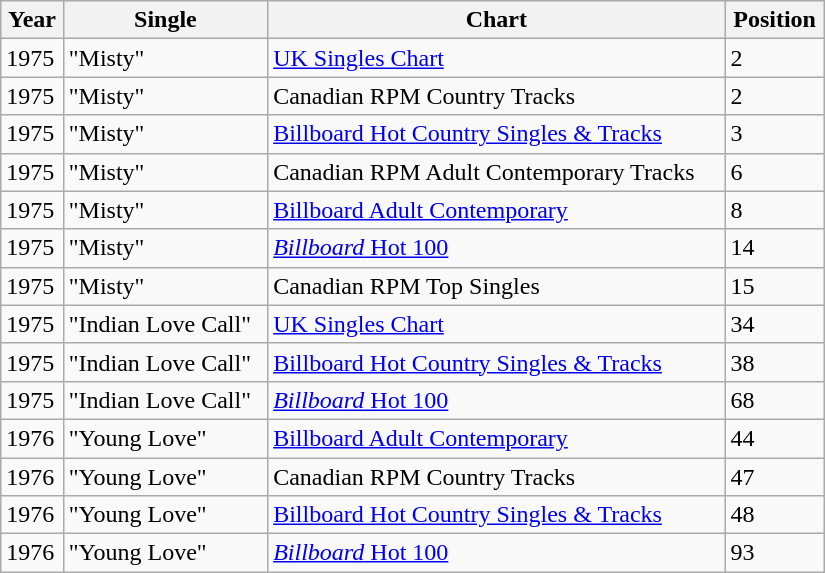<table class=wikitable width="550px">
<tr>
<th align="left">Year</th>
<th align="left">Single</th>
<th align="left">Chart</th>
<th align="left">Position</th>
</tr>
<tr>
<td align="left">1975</td>
<td align="left">"Misty"</td>
<td align="left"><a href='#'>UK Singles Chart</a></td>
<td align="left">2</td>
</tr>
<tr>
<td align="left">1975</td>
<td align="left">"Misty"</td>
<td align="left">Canadian RPM Country Tracks</td>
<td align="left">2</td>
</tr>
<tr>
<td align="left">1975</td>
<td align="left">"Misty"</td>
<td align="left"><a href='#'>Billboard Hot Country Singles & Tracks</a></td>
<td align="left">3</td>
</tr>
<tr>
<td align="left">1975</td>
<td align="left">"Misty"</td>
<td align="left">Canadian RPM Adult Contemporary Tracks</td>
<td align="left">6</td>
</tr>
<tr>
<td align="left">1975</td>
<td align="left">"Misty"</td>
<td align="left"><a href='#'>Billboard Adult Contemporary</a></td>
<td align="left">8</td>
</tr>
<tr>
<td align="left">1975</td>
<td align="left">"Misty"</td>
<td align="left"><a href='#'><em>Billboard</em> Hot 100</a></td>
<td align="left">14</td>
</tr>
<tr>
<td align="left">1975</td>
<td align="left">"Misty"</td>
<td align="left">Canadian RPM Top Singles</td>
<td align="left">15</td>
</tr>
<tr>
<td align="left">1975</td>
<td align="left">"Indian Love Call"</td>
<td align="left"><a href='#'>UK Singles Chart</a></td>
<td align="left">34</td>
</tr>
<tr>
<td align="left">1975</td>
<td align="left">"Indian Love Call"</td>
<td align="left"><a href='#'>Billboard Hot Country Singles & Tracks</a></td>
<td align="left">38</td>
</tr>
<tr>
<td align="left">1975</td>
<td align="left">"Indian Love Call"</td>
<td align="left"><a href='#'><em>Billboard</em> Hot 100</a></td>
<td align="left">68</td>
</tr>
<tr>
<td align="left">1976</td>
<td align="left">"Young Love"</td>
<td align="left"><a href='#'>Billboard Adult Contemporary</a></td>
<td align="left">44</td>
</tr>
<tr>
<td align="left">1976</td>
<td align="left">"Young Love"</td>
<td align="left">Canadian RPM Country Tracks</td>
<td align="left">47</td>
</tr>
<tr>
<td align="left">1976</td>
<td align="left">"Young Love"</td>
<td align="left"><a href='#'>Billboard Hot Country Singles & Tracks</a></td>
<td align="left">48</td>
</tr>
<tr>
<td align="left">1976</td>
<td align="left">"Young Love"</td>
<td align="left"><a href='#'><em>Billboard</em> Hot 100</a></td>
<td align="left">93</td>
</tr>
</table>
